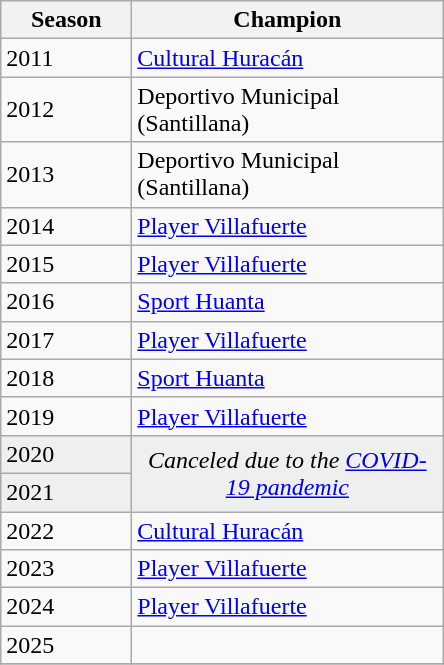<table class="wikitable sortable">
<tr>
<th width=80px>Season</th>
<th width=200px>Champion</th>
</tr>
<tr>
<td>2011</td>
<td><a href='#'>Cultural Huracán</a></td>
</tr>
<tr>
<td>2012</td>
<td>Deportivo Municipal (Santillana)</td>
</tr>
<tr>
<td>2013</td>
<td>Deportivo Municipal (Santillana)</td>
</tr>
<tr>
<td>2014</td>
<td><a href='#'>Player Villafuerte</a></td>
</tr>
<tr>
<td>2015</td>
<td><a href='#'>Player Villafuerte</a></td>
</tr>
<tr>
<td>2016</td>
<td><a href='#'>Sport Huanta</a></td>
</tr>
<tr>
<td>2017</td>
<td><a href='#'>Player Villafuerte</a></td>
</tr>
<tr>
<td>2018</td>
<td><a href='#'>Sport Huanta</a></td>
</tr>
<tr>
<td>2019</td>
<td><a href='#'>Player Villafuerte</a></td>
</tr>
<tr bgcolor=#efefef>
<td>2020</td>
<td rowspan=2 colspan="1" align=center><em>Canceled due to the <a href='#'>COVID-19 pandemic</a></em></td>
</tr>
<tr bgcolor=#efefef>
<td>2021</td>
</tr>
<tr>
<td>2022</td>
<td><a href='#'>Cultural Huracán</a></td>
</tr>
<tr>
<td>2023</td>
<td><a href='#'>Player Villafuerte</a></td>
</tr>
<tr>
<td>2024</td>
<td><a href='#'>Player Villafuerte</a></td>
</tr>
<tr>
<td>2025</td>
<td></td>
</tr>
<tr>
</tr>
</table>
